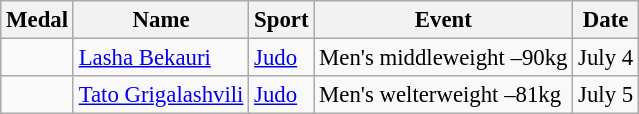<table class="wikitable sortable" style="font-size: 95%;">
<tr>
<th>Medal</th>
<th>Name</th>
<th>Sport</th>
<th>Event</th>
<th>Date</th>
</tr>
<tr>
<td></td>
<td><a href='#'>Lasha Bekauri</a></td>
<td><a href='#'>Judo</a></td>
<td>Men's middleweight –90kg</td>
<td>July 4</td>
</tr>
<tr>
<td></td>
<td><a href='#'>Tato Grigalashvili</a></td>
<td><a href='#'>Judo</a></td>
<td>Men's welterweight –81kg</td>
<td>July 5</td>
</tr>
</table>
